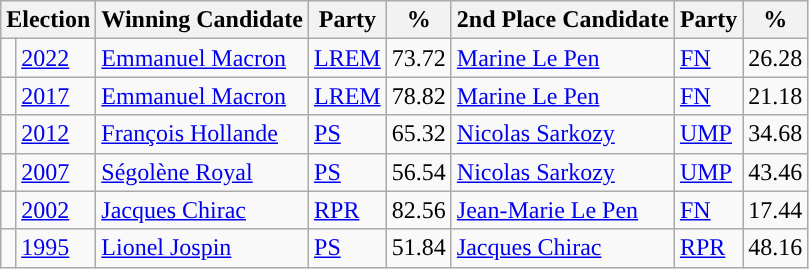<table class="wikitable">
<tr>
<th colspan="2">Election</th>
<th>Winning Candidate</th>
<th>Party</th>
<th>%</th>
<th>2nd Place Candidate</th>
<th>Party</th>
<th>%</th>
</tr>
<tr>
<td style="background-color: "></td>
<td><a href='#'>2022</a></td>
<td><a href='#'>Emmanuel Macron</a></td>
<td><a href='#'>LREM</a></td>
<td>73.72</td>
<td><a href='#'>Marine Le Pen</a></td>
<td><a href='#'>FN</a></td>
<td>26.28</td>
</tr>
<tr>
<td style="background-color: "></td>
<td><a href='#'>2017</a></td>
<td><a href='#'>Emmanuel Macron</a></td>
<td><a href='#'>LREM</a></td>
<td>78.82</td>
<td><a href='#'>Marine Le Pen</a></td>
<td><a href='#'>FN</a></td>
<td>21.18</td>
</tr>
<tr>
<td style="background-color: "></td>
<td><a href='#'>2012</a></td>
<td><a href='#'>François Hollande</a></td>
<td><a href='#'>PS</a></td>
<td>65.32</td>
<td><a href='#'>Nicolas Sarkozy</a></td>
<td><a href='#'>UMP</a></td>
<td>34.68</td>
</tr>
<tr>
<td style="background-color: "></td>
<td><a href='#'>2007</a></td>
<td><a href='#'>Ségolène Royal</a></td>
<td><a href='#'>PS</a></td>
<td>56.54</td>
<td><a href='#'>Nicolas Sarkozy</a></td>
<td><a href='#'>UMP</a></td>
<td>43.46</td>
</tr>
<tr>
<td style="background-color: "></td>
<td><a href='#'>2002</a></td>
<td><a href='#'>Jacques Chirac</a></td>
<td><a href='#'>RPR</a></td>
<td>82.56</td>
<td><a href='#'>Jean-Marie Le Pen</a></td>
<td><a href='#'>FN</a></td>
<td>17.44</td>
</tr>
<tr>
<td style="background-color: "></td>
<td><a href='#'>1995</a></td>
<td><a href='#'>Lionel Jospin</a></td>
<td><a href='#'>PS</a></td>
<td>51.84</td>
<td><a href='#'>Jacques Chirac</a></td>
<td><a href='#'>RPR</a></td>
<td>48.16</td>
</tr>
</table>
